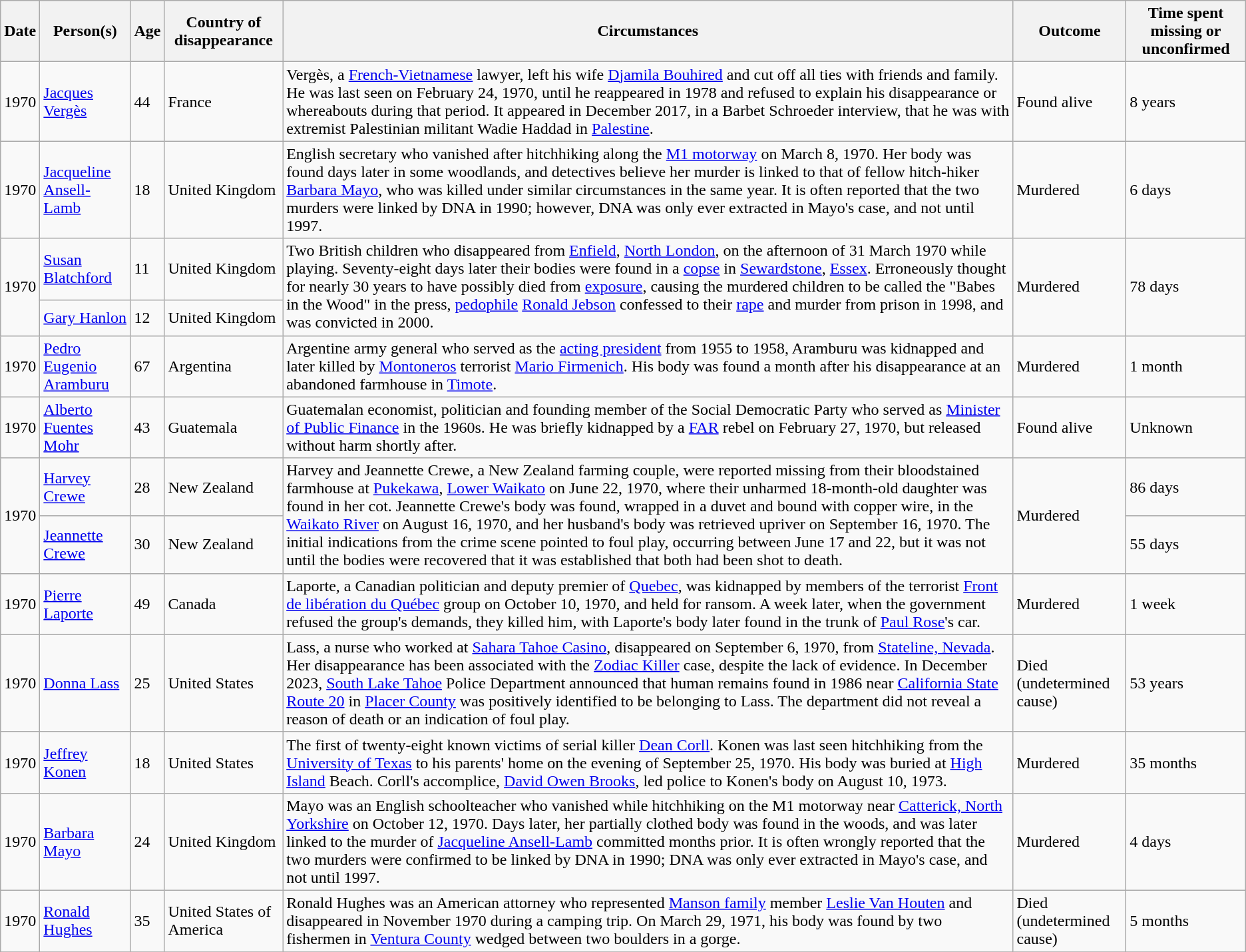<table class="wikitable sortable zebra">
<tr>
<th data-sort-type="isoDate">Date</th>
<th data-sort-type="text">Person(s)</th>
<th data-sort-type="text">Age</th>
<th>Country of disappearance</th>
<th class="unsortable">Circumstances</th>
<th data-sort-type="text">Outcome</th>
<th data-sort-type="value">Time spent missing or unconfirmed</th>
</tr>
<tr>
<td data-sort-value="1970-09-24">1970</td>
<td><a href='#'>Jacques Vergès</a></td>
<td>44</td>
<td>France</td>
<td>Vergès, a <a href='#'>French-Vietnamese</a> lawyer, left his wife <a href='#'>Djamila Bouhired</a> and cut off all ties with friends and family. He was last seen on February 24, 1970, until he reappeared in 1978 and refused to explain his disappearance or whereabouts during that period. It appeared in December 2017, in a Barbet Schroeder interview, that he was with extremist Palestinian militant Wadie Haddad in <a href='#'>Palestine</a>.</td>
<td>Found alive</td>
<td data-sort-value="2920">8 years</td>
</tr>
<tr>
<td>1970</td>
<td><a href='#'>Jacqueline Ansell-Lamb</a></td>
<td>18</td>
<td>United Kingdom</td>
<td>English secretary who vanished after hitchhiking along the <a href='#'>M1 motorway</a> on March 8, 1970. Her body was found days later in some woodlands, and detectives believe her murder is linked to that of fellow hitch-hiker <a href='#'>Barbara Mayo</a>, who was killed under similar circumstances in the same year. It is often reported that the two murders were linked by DNA in 1990; however, DNA was only ever extracted in Mayo's case, and not until 1997.</td>
<td>Murdered</td>
<td>6 days</td>
</tr>
<tr>
<td rowspan="2" data-sort-value="1970-03-31">1970</td>
<td><a href='#'>Susan Blatchford</a></td>
<td>11</td>
<td>United Kingdom</td>
<td rowspan="2">Two British children who disappeared from <a href='#'>Enfield</a>, <a href='#'>North London</a>, on the afternoon of 31 March 1970 while playing. Seventy-eight days later their bodies were found in a <a href='#'>copse</a> in <a href='#'>Sewardstone</a>, <a href='#'>Essex</a>. Erroneously thought for nearly 30 years to have possibly died from <a href='#'>exposure</a>, causing the murdered children to be called the "Babes in the Wood" in the press, <a href='#'>pedophile</a> <a href='#'>Ronald Jebson</a> confessed to their <a href='#'>rape</a> and murder from prison in 1998, and was convicted in 2000.</td>
<td rowspan="2">Murdered</td>
<td rowspan="2">78 days</td>
</tr>
<tr>
<td><a href='#'>Gary Hanlon</a></td>
<td>12</td>
<td>United Kingdom</td>
</tr>
<tr>
<td>1970</td>
<td><a href='#'>Pedro Eugenio Aramburu</a></td>
<td>67</td>
<td>Argentina</td>
<td>Argentine army general who served as the <a href='#'>acting president</a> from 1955 to 1958, Aramburu was kidnapped and later killed by <a href='#'>Montoneros</a> terrorist <a href='#'>Mario Firmenich</a>. His body was found a month after his disappearance at an abandoned farmhouse in <a href='#'>Timote</a>.</td>
<td>Murdered</td>
<td>1 month</td>
</tr>
<tr>
<td>1970</td>
<td><a href='#'>Alberto Fuentes Mohr</a></td>
<td>43</td>
<td>Guatemala</td>
<td>Guatemalan economist, politician and founding member of the Social Democratic Party who served as <a href='#'>Minister of Public Finance</a> in the 1960s. He was briefly kidnapped by a <a href='#'>FAR</a> rebel on February 27, 1970, but released without harm shortly after.</td>
<td>Found alive</td>
<td>Unknown</td>
</tr>
<tr>
<td rowspan="2" data-sort-value="1970-06-22">1970</td>
<td><a href='#'>Harvey Crewe</a></td>
<td>28</td>
<td>New Zealand</td>
<td rowspan="2">Harvey and Jeannette Crewe, a New Zealand farming couple, were reported missing from their bloodstained farmhouse at <a href='#'>Pukekawa</a>, <a href='#'>Lower Waikato</a> on June 22, 1970, where their unharmed 18-month-old daughter was found in her cot. Jeannette Crewe's body was found, wrapped in a duvet and bound with copper wire, in the <a href='#'>Waikato River</a> on August 16, 1970, and her husband's body was retrieved upriver on September 16, 1970. The initial indications from the crime scene pointed to foul play, occurring between June 17 and 22, but it was not until the bodies were recovered that it was established that both had been shot to death.</td>
<td rowspan="2">Murdered</td>
<td data-sort-value="0086">86 days</td>
</tr>
<tr>
<td><a href='#'>Jeannette Crewe</a></td>
<td>30</td>
<td>New Zealand</td>
<td data-sort-value="0055">55 days</td>
</tr>
<tr>
<td>1970</td>
<td><a href='#'>Pierre Laporte</a></td>
<td>49</td>
<td>Canada</td>
<td>Laporte, a Canadian politician and deputy premier of <a href='#'>Quebec</a>, was kidnapped by members of the terrorist <a href='#'>Front de libération du Québec</a> group on October 10, 1970, and held for ransom. A week later, when the government refused the group's demands, they killed him, with Laporte's body later found in the trunk of <a href='#'>Paul Rose</a>'s car.</td>
<td>Murdered</td>
<td>1 week</td>
</tr>
<tr>
<td>1970</td>
<td><a href='#'>Donna Lass</a></td>
<td>25</td>
<td>United States</td>
<td>Lass, a nurse who worked at <a href='#'>Sahara Tahoe Casino</a>, disappeared on September 6, 1970, from <a href='#'>Stateline, Nevada</a>. Her disappearance has been associated with the <a href='#'>Zodiac Killer</a> case, despite the lack of evidence. In December 2023, <a href='#'>South Lake Tahoe</a> Police Department announced that human remains found in 1986 near <a href='#'>California State Route 20</a> in <a href='#'>Placer County</a> was positively identified to be belonging to Lass. The department did not reveal a reason of death or an indication of foul play.</td>
<td>Died (undetermined cause)</td>
<td>53 years</td>
</tr>
<tr>
<td>1970</td>
<td><a href='#'>Jeffrey Konen</a></td>
<td>18</td>
<td>United States</td>
<td>The first of twenty-eight known victims of serial killer <a href='#'>Dean Corll</a>. Konen was last seen hitchhiking from the <a href='#'>University of Texas</a> to his parents' home on the evening of September 25, 1970. His body was buried at <a href='#'>High Island</a> Beach. Corll's accomplice, <a href='#'>David Owen Brooks</a>, led police to Konen's body on August 10, 1973.</td>
<td>Murdered</td>
<td>35 months</td>
</tr>
<tr>
<td>1970</td>
<td><a href='#'>Barbara Mayo</a></td>
<td>24</td>
<td>United Kingdom</td>
<td>Mayo was an English schoolteacher who vanished while hitchhiking on the M1 motorway near <a href='#'>Catterick, North Yorkshire</a> on October 12, 1970. Days later, her partially clothed body was found in the woods, and was later linked to the murder of <a href='#'>Jacqueline Ansell-Lamb</a> committed months prior. It is often wrongly reported that the two murders were confirmed to be linked by DNA in 1990; DNA was only ever extracted in Mayo's case, and not until 1997.</td>
<td>Murdered</td>
<td>4 days</td>
</tr>
<tr>
<td data-sort-value="1970-11">1970</td>
<td><a href='#'>Ronald Hughes</a></td>
<td>35</td>
<td>United States of America</td>
<td>Ronald Hughes was an American attorney who represented <a href='#'>Manson family</a> member <a href='#'>Leslie Van Houten</a> and disappeared in November 1970 during a camping trip. On March 29, 1971, his body was found by two fishermen in <a href='#'>Ventura County</a> wedged between two boulders in a gorge.</td>
<td>Died (undetermined cause)</td>
<td data-sort-value="0150">5 months</td>
</tr>
<tr>
</tr>
</table>
